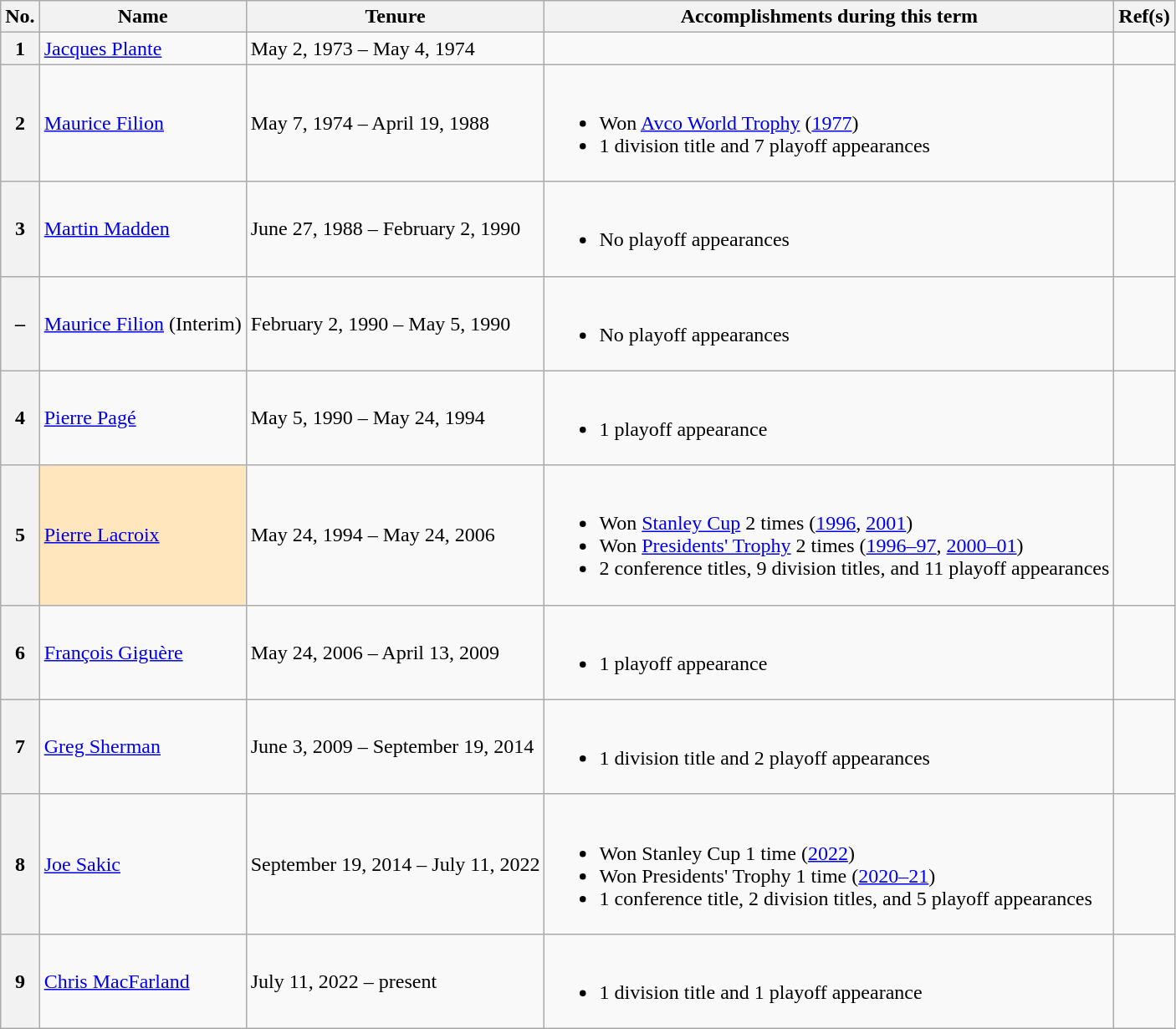<table class="wikitable">
<tr>
<th scope="col">No.</th>
<th scope="col">Name</th>
<th scope="col">Tenure</th>
<th scope="col">Accomplishments during this term</th>
<th scope="col">Ref(s)</th>
</tr>
<tr>
<th scope="row">1</th>
<td><a href='#'>Jacques Plante</a></td>
<td>May 2, 1973 – May 4, 1974</td>
<td></td>
<td></td>
</tr>
<tr>
<th scope="row">2</th>
<td><a href='#'>Maurice Filion</a></td>
<td>May 7, 1974 – April 19, 1988</td>
<td><br><ul><li>Won <a href='#'>Avco World Trophy</a> (<a href='#'>1977</a>)</li><li>1 division title and 7 playoff appearances</li></ul></td>
<td></td>
</tr>
<tr>
<th scope="row">3</th>
<td><a href='#'>Martin Madden</a></td>
<td>June 27, 1988 – February 2, 1990</td>
<td><br><ul><li>No playoff appearances</li></ul></td>
<td></td>
</tr>
<tr>
<th scope="row">–</th>
<td><a href='#'>Maurice Filion</a> (Interim)</td>
<td>February 2, 1990 – May 5, 1990</td>
<td><br><ul><li>No playoff appearances</li></ul></td>
<td></td>
</tr>
<tr>
<th scope="row">4</th>
<td><a href='#'>Pierre Pagé</a></td>
<td>May 5, 1990 – May 24, 1994</td>
<td><br><ul><li>1 playoff appearance</li></ul></td>
<td></td>
</tr>
<tr>
<th scope="row">5</th>
<td style="background: #FFE6BD"><a href='#'>Pierre Lacroix</a></td>
<td>May 24, 1994 – May 24, 2006</td>
<td><br><ul><li>Won <a href='#'>Stanley Cup</a> 2 times (<a href='#'>1996</a>, <a href='#'>2001</a>)</li><li>Won <a href='#'>Presidents' Trophy</a> 2 times (<a href='#'>1996–97</a>, <a href='#'>2000–01</a>)</li><li>2 conference titles, 9 division titles, and 11 playoff appearances</li></ul></td>
<td></td>
</tr>
<tr>
<th scope="row">6</th>
<td><a href='#'>François Giguère</a></td>
<td>May 24, 2006 – April 13, 2009</td>
<td><br><ul><li>1 playoff appearance</li></ul></td>
<td></td>
</tr>
<tr>
<th scope="row">7</th>
<td><a href='#'>Greg Sherman</a></td>
<td>June 3, 2009 – September 19, 2014</td>
<td><br><ul><li>1 division title and 2 playoff appearances</li></ul></td>
<td></td>
</tr>
<tr>
<th scope="row">8</th>
<td><a href='#'>Joe Sakic</a></td>
<td>September 19, 2014 – July 11, 2022</td>
<td><br><ul><li>Won Stanley Cup 1 time (<a href='#'>2022</a>)</li><li>Won Presidents' Trophy 1 time (<a href='#'>2020–21</a>)</li><li>1 conference title, 2 division titles, and 5 playoff appearances</li></ul></td>
<td></td>
</tr>
<tr>
<th scope="row">9</th>
<td><a href='#'>Chris MacFarland</a></td>
<td>July 11, 2022 – present</td>
<td><br><ul><li>1 division title and 1 playoff appearance</li></ul></td>
<td></td>
</tr>
</table>
